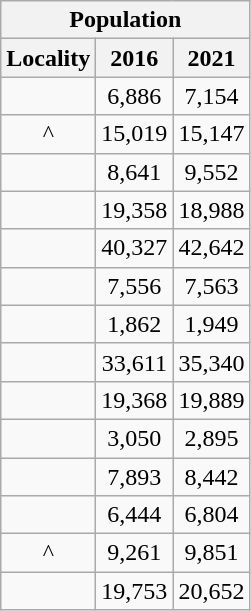<table class="wikitable sortable" style="text-align:center;">
<tr>
<th colspan="3" style="text-align:center;  font-weight:bold">Population</th>
</tr>
<tr>
<th style="text-align:center; background:  font-weight:bold">Locality</th>
<th style="text-align:center; background:  font-weight:bold"><strong>2016</strong></th>
<th style="text-align:center; background:  font-weight:bold"><strong>2021</strong></th>
</tr>
<tr>
<td></td>
<td>6,886</td>
<td>7,154</td>
</tr>
<tr>
<td>^</td>
<td>15,019</td>
<td>15,147</td>
</tr>
<tr>
<td></td>
<td>8,641</td>
<td>9,552</td>
</tr>
<tr>
<td></td>
<td>19,358</td>
<td>18,988</td>
</tr>
<tr>
<td></td>
<td>40,327</td>
<td>42,642</td>
</tr>
<tr>
<td></td>
<td>7,556</td>
<td>7,563</td>
</tr>
<tr>
<td></td>
<td>1,862</td>
<td>1,949</td>
</tr>
<tr>
<td></td>
<td>33,611</td>
<td>35,340</td>
</tr>
<tr>
<td></td>
<td>19,368</td>
<td>19,889</td>
</tr>
<tr>
<td></td>
<td>3,050</td>
<td>2,895</td>
</tr>
<tr>
<td></td>
<td>7,893</td>
<td>8,442</td>
</tr>
<tr>
<td></td>
<td>6,444</td>
<td>6,804</td>
</tr>
<tr>
<td>^</td>
<td>9,261</td>
<td>9,851</td>
</tr>
<tr>
<td></td>
<td>19,753</td>
<td>20,652</td>
</tr>
</table>
